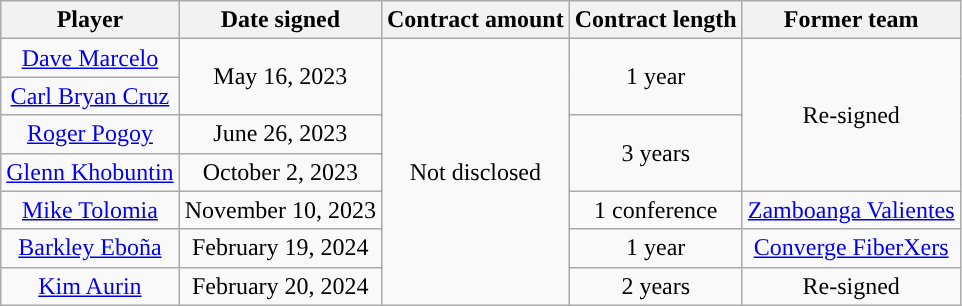<table class="wikitable sortable sortable">
<tr>
<th>Player</th>
<th>Date signed</th>
<th>Contract amount</th>
<th>Contract length</th>
<th>Former team</th>
</tr>
<tr>
<td align=center><a href='#'>Dave Marcelo</a></td>
<td align=center rowspan=2>May 16, 2023</td>
<td align=center rowspan=7>Not disclosed</td>
<td align=center rowspan=2>1 year</td>
<td align=center rowspan=4>Re-signed</td>
</tr>
<tr>
<td align=center><a href='#'>Carl Bryan Cruz</a></td>
</tr>
<tr>
<td align=center><a href='#'>Roger Pogoy</a></td>
<td align=center>June 26, 2023</td>
<td align=center rowspan=2>3 years</td>
</tr>
<tr>
<td align=center><a href='#'>Glenn Khobuntin</a></td>
<td align=center>October 2, 2023</td>
</tr>
<tr>
<td align=center><a href='#'>Mike Tolomia</a></td>
<td align=center>November 10, 2023</td>
<td align=center>1 conference</td>
<td align=center><a href='#'>Zamboanga Valientes</a> </td>
</tr>
<tr>
<td align=center><a href='#'>Barkley Eboña</a></td>
<td align=center>February 19, 2024</td>
<td align=center>1 year</td>
<td align=center><a href='#'>Converge FiberXers</a></td>
</tr>
<tr>
<td align=center><a href='#'>Kim Aurin</a></td>
<td align=center>February 20, 2024</td>
<td align=center>2 years</td>
<td align=center>Re-signed</td>
</tr>
</table>
